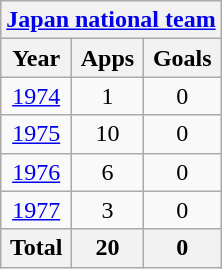<table class="wikitable" style="text-align:center">
<tr>
<th colspan=3><a href='#'>Japan national team</a></th>
</tr>
<tr>
<th>Year</th>
<th>Apps</th>
<th>Goals</th>
</tr>
<tr>
<td><a href='#'>1974</a></td>
<td>1</td>
<td>0</td>
</tr>
<tr>
<td><a href='#'>1975</a></td>
<td>10</td>
<td>0</td>
</tr>
<tr>
<td><a href='#'>1976</a></td>
<td>6</td>
<td>0</td>
</tr>
<tr>
<td><a href='#'>1977</a></td>
<td>3</td>
<td>0</td>
</tr>
<tr>
<th>Total</th>
<th>20</th>
<th>0</th>
</tr>
</table>
